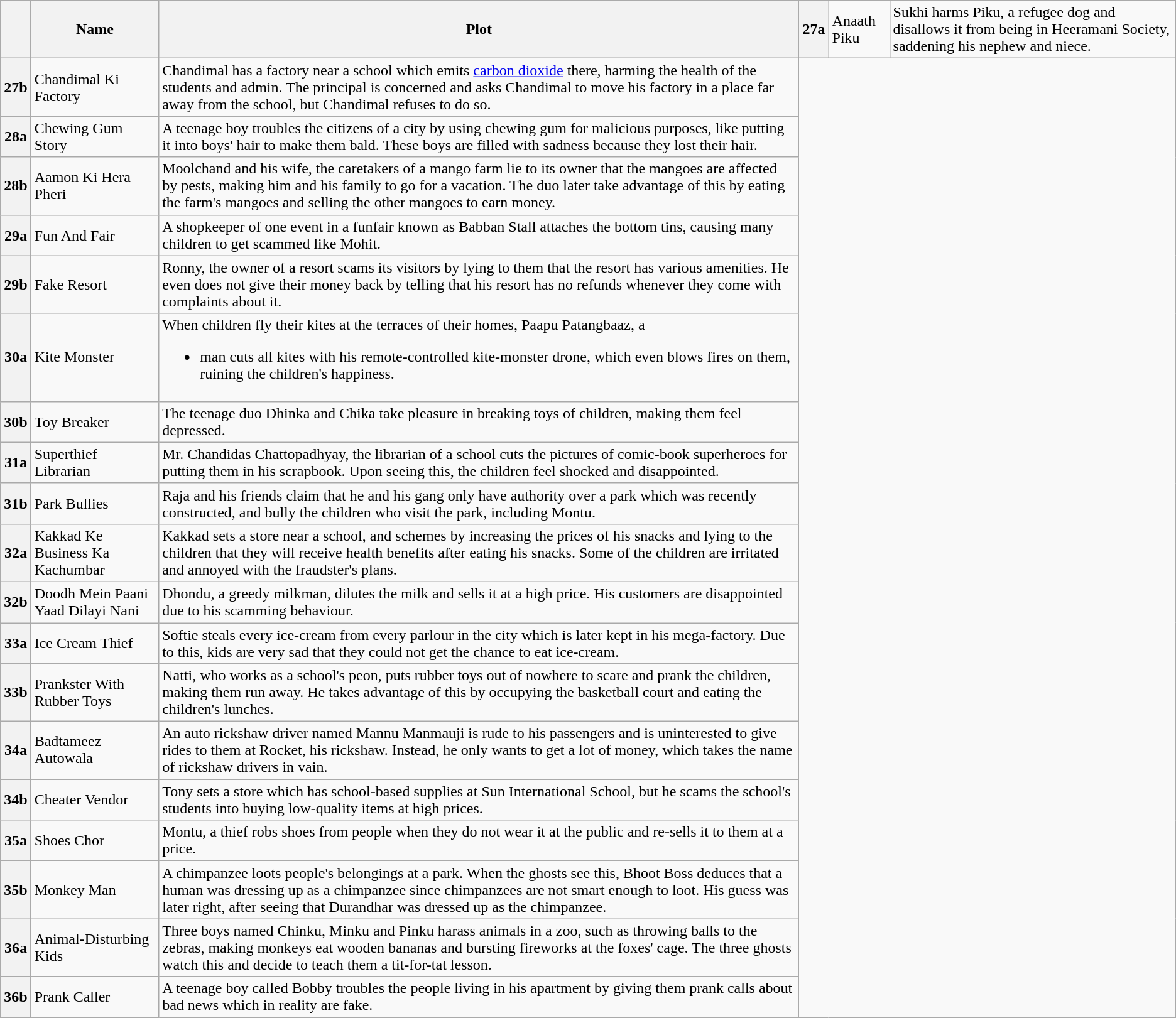<table class="wikitable sortable">
<tr>
<th scope="col" rowspan=2></th>
<th rowspan="2" rowspan=2>Name</th>
<th scope="col" rowspan=2>Plot</th>
</tr>
<tr>
<th>27a</th>
<td>Anaath Piku</td>
<td>Sukhi harms Piku, a refugee dog and disallows it from being in Heeramani Society, saddening his nephew and niece.</td>
</tr>
<tr>
<th>27b</th>
<td>Chandimal Ki Factory</td>
<td>Chandimal has a factory near a school which emits <a href='#'>carbon dioxide</a> there, harming the health of the students and admin. The principal is concerned and asks Chandimal to move his factory in a place far away from the school, but Chandimal refuses to do so.</td>
</tr>
<tr>
<th>28a</th>
<td>Chewing Gum Story</td>
<td>A teenage boy troubles the citizens of a city by using chewing gum for malicious purposes, like putting it into boys' hair to make them bald. These boys are filled with sadness because they lost their hair.</td>
</tr>
<tr>
<th>28b</th>
<td>Aamon Ki Hera Pheri</td>
<td>Moolchand and his wife, the caretakers of a mango farm lie to its owner that the mangoes are affected by pests, making him and his family to go for a vacation. The duo later take advantage of this by eating the farm's mangoes and selling the other mangoes to earn money.</td>
</tr>
<tr>
<th>29a</th>
<td>Fun And Fair</td>
<td>A shopkeeper of one event in a funfair known as Babban Stall attaches the bottom tins, causing many children to get scammed like Mohit.</td>
</tr>
<tr>
<th>29b</th>
<td>Fake Resort</td>
<td>Ronny, the owner of a resort scams its visitors by lying to them that the resort has various amenities. He even does not give their money back by telling that his resort has no refunds whenever they come with complaints about it.</td>
</tr>
<tr>
<th>30a</th>
<td>Kite Monster</td>
<td>When children fly their kites at the terraces of their homes, Paapu Patangbaaz, a<br><ul><li>man cuts all kites with his remote-controlled kite-monster drone, which even blows fires on them, ruining the children's happiness.</li></ul></td>
</tr>
<tr>
<th>30b</th>
<td>Toy Breaker</td>
<td>The teenage duo Dhinka and Chika take pleasure in breaking toys of children, making them feel depressed.</td>
</tr>
<tr>
<th>31a</th>
<td>Superthief Librarian</td>
<td>Mr. Chandidas Chattopadhyay, the librarian of a school cuts the pictures of comic-book superheroes for putting them in his scrapbook. Upon seeing this, the children feel shocked and disappointed.</td>
</tr>
<tr>
<th>31b</th>
<td>Park Bullies</td>
<td>Raja and his friends claim that he and his gang only have authority over a park which was recently constructed, and bully the children who visit the park, including Montu.</td>
</tr>
<tr>
<th>32a</th>
<td>Kakkad Ke Business Ka Kachumbar</td>
<td>Kakkad sets a store near a school, and schemes by increasing the prices of his snacks and lying to the children that they will receive health benefits after eating his snacks. Some of the children are irritated and annoyed with the fraudster's plans.</td>
</tr>
<tr>
<th>32b</th>
<td>Doodh Mein Paani Yaad Dilayi Nani</td>
<td>Dhondu, a greedy milkman, dilutes the milk and sells it at a high price. His customers are disappointed due to his scamming behaviour.</td>
</tr>
<tr>
<th>33a</th>
<td>Ice Cream Thief</td>
<td>Softie steals every ice-cream from every parlour in the city which is later kept in his mega-factory. Due to this, kids are very sad that they could not get the chance to eat ice-cream.</td>
</tr>
<tr>
<th>33b</th>
<td>Prankster With Rubber Toys</td>
<td>Natti, who works as a school's peon, puts rubber toys out of nowhere to scare and prank the children, making them run away. He takes advantage of this by occupying the basketball court and eating the children's lunches.</td>
</tr>
<tr>
<th>34a</th>
<td>Badtameez Autowala</td>
<td>An auto rickshaw driver named Mannu Manmauji is rude to his passengers and is uninterested to give rides to them at Rocket, his rickshaw. Instead, he only wants to get a lot of money, which takes the name of rickshaw drivers in vain.</td>
</tr>
<tr>
<th>34b</th>
<td>Cheater Vendor</td>
<td>Tony sets a store which has school-based supplies at Sun International School, but he scams the school's students into buying low-quality items at high prices.</td>
</tr>
<tr>
<th>35a</th>
<td>Shoes Chor</td>
<td>Montu, a thief robs shoes from people when they do not wear it at the public and re-sells it to them at a price.</td>
</tr>
<tr>
<th>35b</th>
<td>Monkey Man</td>
<td>A chimpanzee loots people's belongings at a park. When the ghosts see this, Bhoot Boss deduces that a human was dressing up as a chimpanzee since chimpanzees are not smart enough to loot. His guess was later right, after seeing that Durandhar was dressed up as the chimpanzee.</td>
</tr>
<tr>
<th>36a</th>
<td>Animal-Disturbing Kids</td>
<td>Three boys named Chinku, Minku and Pinku harass animals in a zoo, such as throwing balls to the zebras, making monkeys eat wooden bananas and bursting fireworks at the foxes' cage. The three ghosts watch this and decide to teach them a tit-for-tat lesson.</td>
</tr>
<tr>
<th>36b</th>
<td>Prank Caller</td>
<td>A teenage boy called Bobby troubles the people living in his apartment by giving them prank calls about bad news which in reality are fake.</td>
</tr>
</table>
